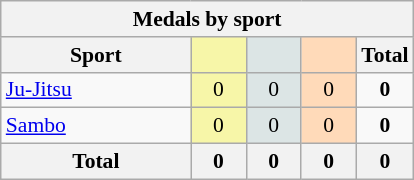<table class="wikitable" style="font-size:90%; text-align:center;">
<tr>
<th colspan=5>Medals by sport</th>
</tr>
<tr>
<th width=120>Sport</th>
<th scope="col" width=30 style="background:#F7F6A8;"></th>
<th scope="col" width=30 style="background:#DCE5E5;"></th>
<th scope="col" width=30 style="background:#FFDAB9;"></th>
<th width=30>Total</th>
</tr>
<tr>
<td align=left> <a href='#'>Ju-Jitsu</a></td>
<td style="background:#F7F6A8;">0</td>
<td style="background:#DCE5E5;">0</td>
<td style="background:#FFDAB9;">0</td>
<td><strong>0</strong></td>
</tr>
<tr>
<td align=left> <a href='#'>Sambo</a></td>
<td style="background:#F7F6A8;">0</td>
<td style="background:#DCE5E5;">0</td>
<td style="background:#FFDAB9;">0</td>
<td><strong>0</strong></td>
</tr>
<tr class="sortbottom">
<th>Total</th>
<th>0</th>
<th>0</th>
<th>0</th>
<th>0</th>
</tr>
</table>
